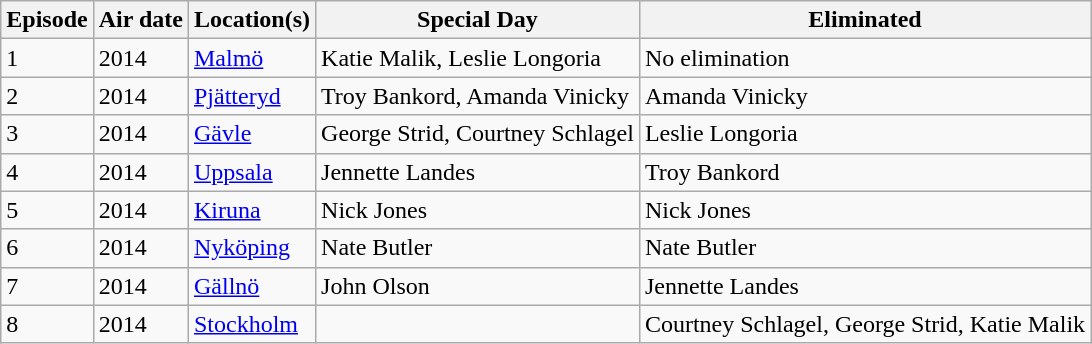<table class="wikitable">
<tr>
<th>Episode</th>
<th>Air date</th>
<th>Location(s)</th>
<th>Special Day</th>
<th>Eliminated</th>
</tr>
<tr>
<td>1</td>
<td>2014</td>
<td><a href='#'>Malmö</a></td>
<td>Katie Malik, Leslie Longoria</td>
<td>No elimination</td>
</tr>
<tr>
<td>2</td>
<td>2014</td>
<td><a href='#'>Pjätteryd</a></td>
<td>Troy Bankord, Amanda Vinicky</td>
<td>Amanda Vinicky</td>
</tr>
<tr>
<td>3</td>
<td>2014</td>
<td><a href='#'>Gävle</a></td>
<td>George Strid, Courtney Schlagel</td>
<td>Leslie Longoria</td>
</tr>
<tr>
<td>4</td>
<td>2014</td>
<td><a href='#'>Uppsala</a></td>
<td>Jennette Landes</td>
<td>Troy Bankord</td>
</tr>
<tr>
<td>5</td>
<td>2014</td>
<td><a href='#'>Kiruna</a></td>
<td>Nick Jones</td>
<td>Nick Jones</td>
</tr>
<tr>
<td>6</td>
<td>2014</td>
<td><a href='#'>Nyköping</a></td>
<td>Nate Butler</td>
<td>Nate Butler</td>
</tr>
<tr>
<td>7</td>
<td>2014</td>
<td><a href='#'>Gällnö</a></td>
<td>John Olson</td>
<td>Jennette Landes</td>
</tr>
<tr>
<td>8</td>
<td>2014</td>
<td><a href='#'>Stockholm</a></td>
<td></td>
<td>Courtney Schlagel, George Strid, Katie Malik</td>
</tr>
</table>
